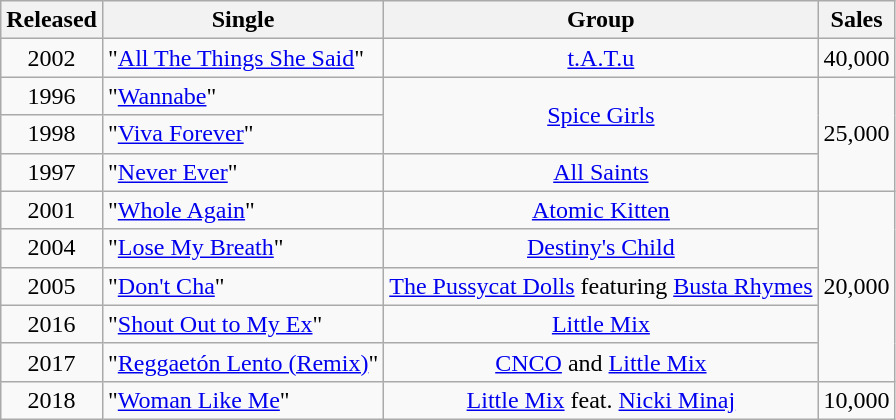<table class="wikitable" style="text-align:center;">
<tr>
<th>Released</th>
<th>Single</th>
<th>Group</th>
<th>Sales</th>
</tr>
<tr>
<td>2002</td>
<td style="text-align:left;">"<a href='#'>All The Things She Said</a>"</td>
<td><a href='#'>t.A.T.u</a></td>
<td>40,000</td>
</tr>
<tr>
<td>1996</td>
<td style="text-align:left;">"<a href='#'>Wannabe</a>"</td>
<td rowspan="2"><a href='#'>Spice Girls</a></td>
<td rowspan="3">25,000</td>
</tr>
<tr>
<td>1998</td>
<td style="text-align:left;">"<a href='#'>Viva Forever</a>"</td>
</tr>
<tr>
<td>1997</td>
<td style="text-align:left;">"<a href='#'>Never Ever</a>"</td>
<td><a href='#'>All Saints</a></td>
</tr>
<tr>
<td>2001</td>
<td style="text-align:left;">"<a href='#'>Whole Again</a>"</td>
<td><a href='#'>Atomic Kitten</a></td>
<td rowspan="5">20,000</td>
</tr>
<tr>
<td>2004</td>
<td style="text-align:left;">"<a href='#'>Lose My Breath</a>"</td>
<td><a href='#'>Destiny's Child</a></td>
</tr>
<tr>
<td>2005</td>
<td style="text-align:left;">"<a href='#'>Don't Cha</a>"</td>
<td><a href='#'>The Pussycat Dolls</a> featuring <a href='#'>Busta Rhymes</a></td>
</tr>
<tr>
<td>2016</td>
<td style="text-align:left;">"<a href='#'>Shout Out to My Ex</a>"</td>
<td><a href='#'>Little Mix</a></td>
</tr>
<tr>
<td>2017</td>
<td style="text-align:left;">"<a href='#'>Reggaetón Lento (Remix)</a>"</td>
<td><a href='#'>CNCO</a> and <a href='#'>Little Mix</a></td>
</tr>
<tr>
<td>2018</td>
<td style="text-align:left;">"<a href='#'>Woman Like Me</a>"</td>
<td><a href='#'>Little Mix</a> feat. <a href='#'>Nicki Minaj</a></td>
<td>10,000</td>
</tr>
</table>
